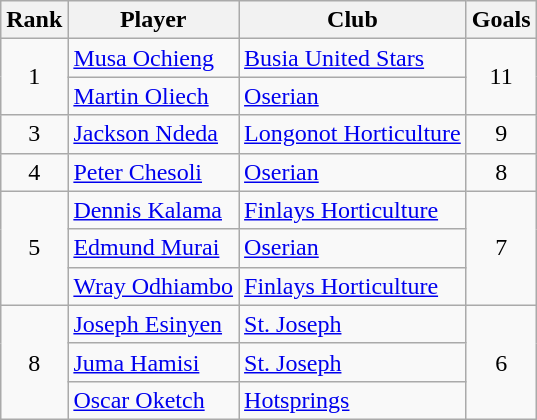<table class="wikitable">
<tr>
<th>Rank</th>
<th>Player</th>
<th>Club</th>
<th>Goals</th>
</tr>
<tr>
<td rowspan="2" style="text-align:center;">1</td>
<td> <a href='#'>Musa Ochieng</a></td>
<td><a href='#'>Busia United Stars</a></td>
<td rowspan="2" style="text-align:center;">11</td>
</tr>
<tr>
<td> <a href='#'>Martin Oliech</a></td>
<td><a href='#'>Oserian</a></td>
</tr>
<tr>
<td style="text-align:center;">3</td>
<td> <a href='#'>Jackson Ndeda</a></td>
<td><a href='#'>Longonot Horticulture</a></td>
<td style="text-align:center;">9</td>
</tr>
<tr>
<td style="text-align:center;">4</td>
<td> <a href='#'>Peter Chesoli</a></td>
<td><a href='#'>Oserian</a></td>
<td style="text-align:center;">8</td>
</tr>
<tr>
<td rowspan="3" style="text-align:center;">5</td>
<td> <a href='#'>Dennis Kalama</a></td>
<td><a href='#'>Finlays Horticulture</a></td>
<td rowspan="3" style="text-align:center;">7</td>
</tr>
<tr>
<td> <a href='#'>Edmund Murai</a></td>
<td><a href='#'>Oserian</a></td>
</tr>
<tr>
<td> <a href='#'>Wray Odhiambo</a></td>
<td><a href='#'>Finlays Horticulture</a></td>
</tr>
<tr>
<td rowspan="3" style="text-align:center;">8</td>
<td> <a href='#'>Joseph Esinyen</a></td>
<td><a href='#'>St. Joseph</a></td>
<td rowspan="3" style="text-align:center;">6</td>
</tr>
<tr>
<td> <a href='#'>Juma Hamisi</a></td>
<td><a href='#'>St. Joseph</a></td>
</tr>
<tr>
<td> <a href='#'>Oscar Oketch</a></td>
<td><a href='#'>Hotsprings</a></td>
</tr>
</table>
